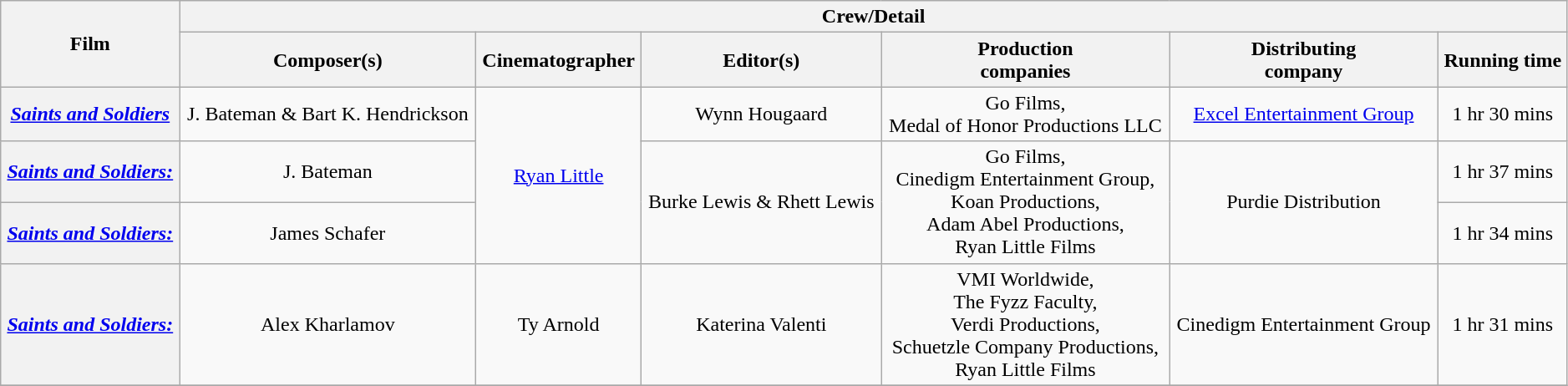<table class="wikitable sortable" style="text-align:center; width:99%;">
<tr>
<th rowspan="2">Film</th>
<th colspan="7">Crew/Detail</th>
</tr>
<tr>
<th style="text-align:center;">Composer(s)</th>
<th style="text-align:center;">Cinematographer</th>
<th style="text-align:center;">Editor(s)</th>
<th style="text-align:center;">Production <br>companies</th>
<th style="text-align:center;">Distributing <br>company</th>
<th style="text-align:center;">Running time</th>
</tr>
<tr>
<th><em><a href='#'>Saints and Soldiers</a></em></th>
<td>J. Bateman & Bart K. Hendrickson</td>
<td rowspan="3"><a href='#'>Ryan Little</a></td>
<td>Wynn Hougaard</td>
<td>Go Films, <br>Medal of Honor Productions LLC</td>
<td><a href='#'>Excel Entertainment Group</a></td>
<td>1 hr 30 mins</td>
</tr>
<tr>
<th><em><a href='#'>Saints and Soldiers: <br></a></em></th>
<td>J. Bateman</td>
<td rowspan="2">Burke Lewis & Rhett Lewis</td>
<td rowspan="2">Go Films, <br>Cinedigm Entertainment Group, <br>Koan Productions, <br>Adam Abel Productions, <br>Ryan Little Films</td>
<td rowspan="2">Purdie Distribution</td>
<td>1 hr 37 mins</td>
</tr>
<tr>
<th><em><a href='#'>Saints and Soldiers: <br></a></em></th>
<td>James Schafer</td>
<td>1 hr 34 mins</td>
</tr>
<tr>
<th><em><a href='#'>Saints and Soldiers: <br></a></em></th>
<td>Alex Kharlamov</td>
<td>Ty Arnold</td>
<td>Katerina Valenti</td>
<td>VMI Worldwide, <br>The Fyzz Faculty, <br>Verdi Productions, <br>Schuetzle Company Productions, <br>Ryan Little Films</td>
<td>Cinedigm Entertainment Group</td>
<td>1 hr 31 mins</td>
</tr>
<tr>
</tr>
</table>
